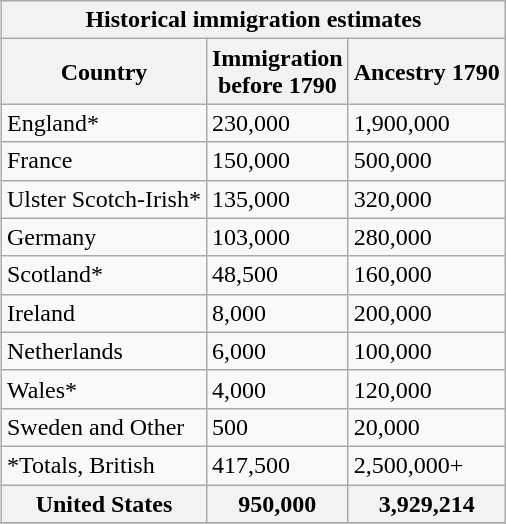<table class="wikitable" style="float:right">
<tr>
<th colspan=3>Historical immigration estimates</th>
</tr>
<tr>
<th>Country</th>
<th>Immigration<br> before 1790</th>
<th>Ancestry 1790</th>
</tr>
<tr>
<td>England*</td>
<td>230,000</td>
<td>1,900,000</td>
</tr>
<tr>
<td>France</td>
<td>150,000</td>
<td>500,000</td>
</tr>
<tr>
<td>Ulster Scotch-Irish*</td>
<td>135,000</td>
<td>320,000</td>
</tr>
<tr>
<td>Germany</td>
<td>103,000</td>
<td>280,000</td>
</tr>
<tr>
<td>Scotland*</td>
<td>48,500</td>
<td>160,000</td>
</tr>
<tr>
<td>Ireland</td>
<td>8,000</td>
<td>200,000</td>
</tr>
<tr>
<td>Netherlands</td>
<td>6,000</td>
<td>100,000</td>
</tr>
<tr>
<td>Wales*</td>
<td>4,000</td>
<td>120,000</td>
</tr>
<tr>
<td>Sweden and Other</td>
<td>500</td>
<td>20,000</td>
</tr>
<tr>
<td>*Totals, British</td>
<td>417,500</td>
<td>2,500,000+</td>
</tr>
<tr>
<th> United States</th>
<th>950,000</th>
<th>3,929,214</th>
</tr>
<tr>
</tr>
</table>
